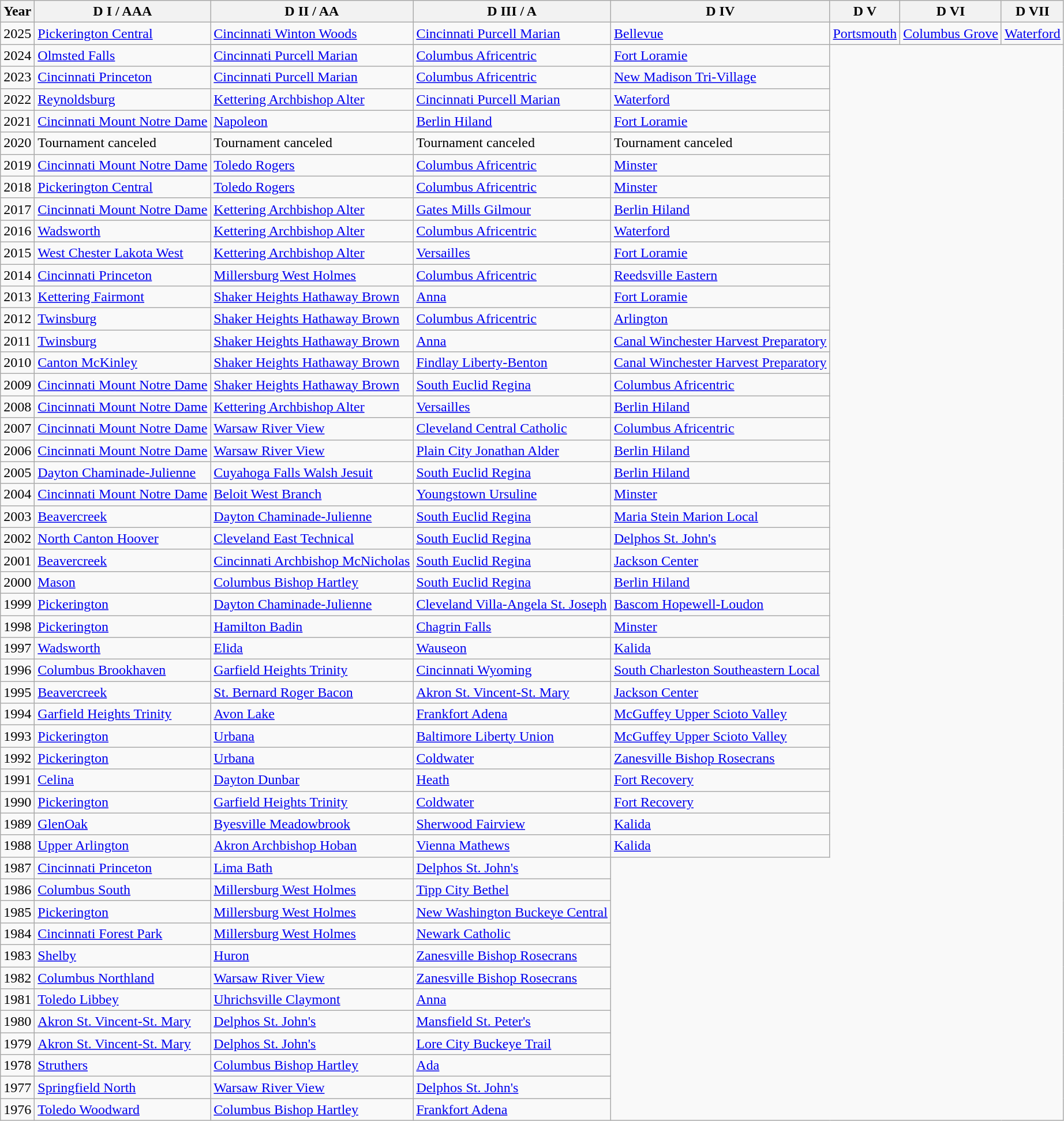<table class="wikitable">
<tr>
<th>Year</th>
<th>D I / AAA</th>
<th>D II / AA</th>
<th>D III / A</th>
<th>D IV</th>
<th>D V</th>
<th>D VI</th>
<th>D VII</th>
</tr>
<tr>
<td>2025</td>
<td><a href='#'>Pickerington Central</a></td>
<td><a href='#'>Cincinnati Winton Woods</a></td>
<td><a href='#'>Cincinnati Purcell Marian</a></td>
<td><a href='#'>Bellevue</a></td>
<td><a href='#'>Portsmouth</a></td>
<td><a href='#'>Columbus Grove</a></td>
<td><a href='#'>Waterford</a></td>
</tr>
<tr>
<td>2024</td>
<td><a href='#'>Olmsted Falls</a></td>
<td><a href='#'>Cincinnati Purcell Marian</a></td>
<td><a href='#'>Columbus Africentric</a></td>
<td><a href='#'>Fort Loramie</a></td>
</tr>
<tr>
<td>2023</td>
<td><a href='#'>Cincinnati Princeton</a></td>
<td><a href='#'>Cincinnati Purcell Marian</a></td>
<td><a href='#'>Columbus Africentric</a></td>
<td><a href='#'>New Madison Tri-Village</a></td>
</tr>
<tr>
<td>2022</td>
<td><a href='#'>Reynoldsburg</a></td>
<td><a href='#'>Kettering Archbishop Alter</a></td>
<td><a href='#'>Cincinnati Purcell Marian</a></td>
<td><a href='#'>Waterford</a></td>
</tr>
<tr>
<td>2021</td>
<td><a href='#'>Cincinnati Mount Notre Dame</a></td>
<td><a href='#'>Napoleon</a></td>
<td><a href='#'>Berlin Hiland</a></td>
<td><a href='#'>Fort Loramie</a></td>
</tr>
<tr>
<td>2020</td>
<td>Tournament canceled</td>
<td>Tournament canceled</td>
<td>Tournament canceled</td>
<td>Tournament canceled</td>
</tr>
<tr>
<td>2019</td>
<td><a href='#'>Cincinnati Mount Notre Dame</a></td>
<td><a href='#'>Toledo Rogers</a></td>
<td><a href='#'>Columbus Africentric</a></td>
<td><a href='#'>Minster</a></td>
</tr>
<tr>
<td>2018</td>
<td><a href='#'>Pickerington Central</a></td>
<td><a href='#'>Toledo Rogers</a></td>
<td><a href='#'>Columbus Africentric</a></td>
<td><a href='#'>Minster</a></td>
</tr>
<tr>
<td>2017</td>
<td><a href='#'>Cincinnati Mount Notre Dame</a></td>
<td><a href='#'>Kettering Archbishop Alter</a></td>
<td><a href='#'>Gates Mills Gilmour</a></td>
<td><a href='#'>Berlin Hiland</a></td>
</tr>
<tr>
<td>2016</td>
<td><a href='#'>Wadsworth</a></td>
<td><a href='#'>Kettering Archbishop Alter</a></td>
<td><a href='#'>Columbus Africentric</a></td>
<td><a href='#'>Waterford</a></td>
</tr>
<tr>
<td>2015</td>
<td><a href='#'>West Chester Lakota West</a></td>
<td><a href='#'>Kettering Archbishop Alter</a></td>
<td><a href='#'>Versailles</a></td>
<td><a href='#'>Fort Loramie</a></td>
</tr>
<tr>
<td>2014</td>
<td><a href='#'>Cincinnati Princeton</a></td>
<td><a href='#'>Millersburg West Holmes</a></td>
<td><a href='#'>Columbus Africentric</a></td>
<td><a href='#'>Reedsville Eastern</a></td>
</tr>
<tr>
<td>2013</td>
<td><a href='#'>Kettering Fairmont</a></td>
<td><a href='#'>Shaker Heights Hathaway Brown</a></td>
<td><a href='#'>Anna</a></td>
<td><a href='#'>Fort Loramie</a></td>
</tr>
<tr>
<td>2012</td>
<td><a href='#'>Twinsburg</a></td>
<td><a href='#'>Shaker Heights Hathaway Brown</a></td>
<td><a href='#'>Columbus Africentric</a></td>
<td><a href='#'>Arlington</a></td>
</tr>
<tr>
<td>2011</td>
<td><a href='#'>Twinsburg</a></td>
<td><a href='#'>Shaker Heights Hathaway Brown</a></td>
<td><a href='#'>Anna</a></td>
<td><a href='#'>Canal Winchester Harvest Preparatory</a></td>
</tr>
<tr>
<td>2010</td>
<td><a href='#'>Canton McKinley</a></td>
<td><a href='#'>Shaker Heights Hathaway Brown</a></td>
<td><a href='#'>Findlay Liberty-Benton</a></td>
<td><a href='#'>Canal Winchester Harvest Preparatory</a></td>
</tr>
<tr>
<td>2009</td>
<td><a href='#'>Cincinnati Mount Notre Dame</a></td>
<td><a href='#'>Shaker Heights Hathaway Brown</a></td>
<td><a href='#'>South Euclid Regina</a></td>
<td><a href='#'>Columbus Africentric</a></td>
</tr>
<tr>
<td>2008</td>
<td><a href='#'>Cincinnati Mount Notre Dame</a></td>
<td><a href='#'>Kettering Archbishop Alter</a></td>
<td><a href='#'>Versailles</a></td>
<td><a href='#'>Berlin Hiland</a></td>
</tr>
<tr>
<td>2007</td>
<td><a href='#'>Cincinnati Mount Notre Dame</a></td>
<td><a href='#'>Warsaw River View</a></td>
<td><a href='#'>Cleveland Central Catholic</a></td>
<td><a href='#'>Columbus Africentric</a></td>
</tr>
<tr>
<td>2006</td>
<td><a href='#'>Cincinnati Mount Notre Dame</a></td>
<td><a href='#'>Warsaw River View</a></td>
<td><a href='#'>Plain City Jonathan Alder</a></td>
<td><a href='#'>Berlin Hiland</a></td>
</tr>
<tr>
<td>2005</td>
<td><a href='#'>Dayton Chaminade-Julienne</a></td>
<td><a href='#'>Cuyahoga Falls Walsh Jesuit</a></td>
<td><a href='#'>South Euclid Regina</a></td>
<td><a href='#'>Berlin Hiland</a></td>
</tr>
<tr>
<td>2004</td>
<td><a href='#'>Cincinnati Mount Notre Dame</a></td>
<td><a href='#'>Beloit West Branch</a></td>
<td><a href='#'>Youngstown Ursuline</a></td>
<td><a href='#'>Minster</a></td>
</tr>
<tr>
<td>2003</td>
<td><a href='#'>Beavercreek</a></td>
<td><a href='#'>Dayton Chaminade-Julienne</a></td>
<td><a href='#'>South Euclid Regina</a></td>
<td><a href='#'>Maria Stein Marion Local</a></td>
</tr>
<tr>
<td>2002</td>
<td><a href='#'>North Canton Hoover</a></td>
<td><a href='#'>Cleveland East Technical</a></td>
<td><a href='#'>South Euclid Regina</a></td>
<td><a href='#'>Delphos St. John's</a></td>
</tr>
<tr>
<td>2001</td>
<td><a href='#'>Beavercreek</a></td>
<td><a href='#'>Cincinnati Archbishop McNicholas</a></td>
<td><a href='#'>South Euclid Regina</a></td>
<td><a href='#'>Jackson Center</a></td>
</tr>
<tr>
<td>2000</td>
<td><a href='#'>Mason</a></td>
<td><a href='#'>Columbus Bishop Hartley</a></td>
<td><a href='#'>South Euclid Regina</a></td>
<td><a href='#'>Berlin Hiland</a></td>
</tr>
<tr>
<td>1999</td>
<td><a href='#'>Pickerington</a></td>
<td><a href='#'>Dayton Chaminade-Julienne</a></td>
<td><a href='#'>Cleveland Villa-Angela St. Joseph</a></td>
<td><a href='#'>Bascom Hopewell-Loudon</a></td>
</tr>
<tr>
<td>1998</td>
<td><a href='#'>Pickerington</a></td>
<td><a href='#'>Hamilton Badin</a></td>
<td><a href='#'>Chagrin Falls</a></td>
<td><a href='#'>Minster</a></td>
</tr>
<tr>
<td>1997</td>
<td><a href='#'>Wadsworth</a></td>
<td><a href='#'>Elida</a></td>
<td><a href='#'>Wauseon</a></td>
<td><a href='#'>Kalida</a></td>
</tr>
<tr>
<td>1996</td>
<td><a href='#'>Columbus Brookhaven</a></td>
<td><a href='#'>Garfield Heights Trinity</a></td>
<td><a href='#'>Cincinnati Wyoming</a></td>
<td><a href='#'>South Charleston Southeastern Local</a></td>
</tr>
<tr>
<td>1995</td>
<td><a href='#'>Beavercreek</a></td>
<td><a href='#'>St. Bernard Roger Bacon</a></td>
<td><a href='#'>Akron St. Vincent-St. Mary</a></td>
<td><a href='#'>Jackson Center</a></td>
</tr>
<tr>
<td>1994</td>
<td><a href='#'>Garfield Heights Trinity</a></td>
<td><a href='#'>Avon Lake</a></td>
<td><a href='#'>Frankfort Adena</a></td>
<td><a href='#'>McGuffey Upper Scioto Valley</a></td>
</tr>
<tr>
<td>1993</td>
<td><a href='#'>Pickerington</a></td>
<td><a href='#'>Urbana</a></td>
<td><a href='#'>Baltimore Liberty Union</a></td>
<td><a href='#'>McGuffey Upper Scioto Valley</a></td>
</tr>
<tr>
<td>1992</td>
<td><a href='#'>Pickerington</a></td>
<td><a href='#'>Urbana</a></td>
<td><a href='#'>Coldwater</a></td>
<td><a href='#'>Zanesville Bishop Rosecrans</a></td>
</tr>
<tr>
<td>1991</td>
<td><a href='#'>Celina</a></td>
<td><a href='#'>Dayton Dunbar</a></td>
<td><a href='#'>Heath</a></td>
<td><a href='#'>Fort Recovery</a></td>
</tr>
<tr>
<td>1990</td>
<td><a href='#'>Pickerington</a></td>
<td><a href='#'>Garfield Heights Trinity</a></td>
<td><a href='#'>Coldwater</a></td>
<td><a href='#'>Fort Recovery</a></td>
</tr>
<tr>
<td>1989</td>
<td><a href='#'>GlenOak</a></td>
<td><a href='#'>Byesville Meadowbrook</a></td>
<td><a href='#'>Sherwood Fairview</a></td>
<td><a href='#'>Kalida</a></td>
</tr>
<tr>
<td>1988</td>
<td><a href='#'>Upper Arlington</a></td>
<td><a href='#'>Akron Archbishop Hoban</a></td>
<td><a href='#'>Vienna Mathews</a></td>
<td><a href='#'>Kalida</a></td>
</tr>
<tr>
<td>1987</td>
<td><a href='#'>Cincinnati Princeton</a></td>
<td><a href='#'>Lima Bath</a></td>
<td><a href='#'>Delphos St. John's</a></td>
</tr>
<tr>
<td>1986</td>
<td><a href='#'>Columbus South</a></td>
<td><a href='#'>Millersburg West Holmes</a></td>
<td><a href='#'>Tipp City Bethel</a></td>
</tr>
<tr>
<td>1985</td>
<td><a href='#'>Pickerington</a></td>
<td><a href='#'>Millersburg West Holmes</a></td>
<td><a href='#'>New Washington Buckeye Central</a></td>
</tr>
<tr>
<td>1984</td>
<td><a href='#'>Cincinnati Forest Park</a></td>
<td><a href='#'>Millersburg West Holmes</a></td>
<td><a href='#'>Newark Catholic</a></td>
</tr>
<tr>
<td>1983</td>
<td><a href='#'>Shelby</a></td>
<td><a href='#'>Huron</a></td>
<td><a href='#'>Zanesville Bishop Rosecrans</a></td>
</tr>
<tr>
<td>1982</td>
<td><a href='#'>Columbus Northland</a></td>
<td><a href='#'>Warsaw River View</a></td>
<td><a href='#'>Zanesville Bishop Rosecrans</a></td>
</tr>
<tr>
<td>1981</td>
<td><a href='#'>Toledo Libbey</a></td>
<td><a href='#'>Uhrichsville Claymont</a></td>
<td><a href='#'>Anna</a></td>
</tr>
<tr>
<td>1980</td>
<td><a href='#'>Akron St. Vincent-St. Mary</a></td>
<td><a href='#'>Delphos St. John's</a></td>
<td><a href='#'>Mansfield St. Peter's</a></td>
</tr>
<tr>
<td>1979</td>
<td><a href='#'>Akron St. Vincent-St. Mary</a></td>
<td><a href='#'>Delphos St. John's</a></td>
<td><a href='#'>Lore City Buckeye Trail</a></td>
</tr>
<tr>
<td>1978</td>
<td><a href='#'>Struthers</a></td>
<td><a href='#'>Columbus Bishop Hartley</a></td>
<td><a href='#'>Ada</a></td>
</tr>
<tr>
<td>1977</td>
<td><a href='#'>Springfield North</a></td>
<td><a href='#'>Warsaw River View</a></td>
<td><a href='#'>Delphos St. John's</a></td>
</tr>
<tr>
<td>1976</td>
<td><a href='#'>Toledo Woodward</a></td>
<td><a href='#'>Columbus Bishop Hartley</a></td>
<td><a href='#'>Frankfort Adena</a></td>
</tr>
</table>
